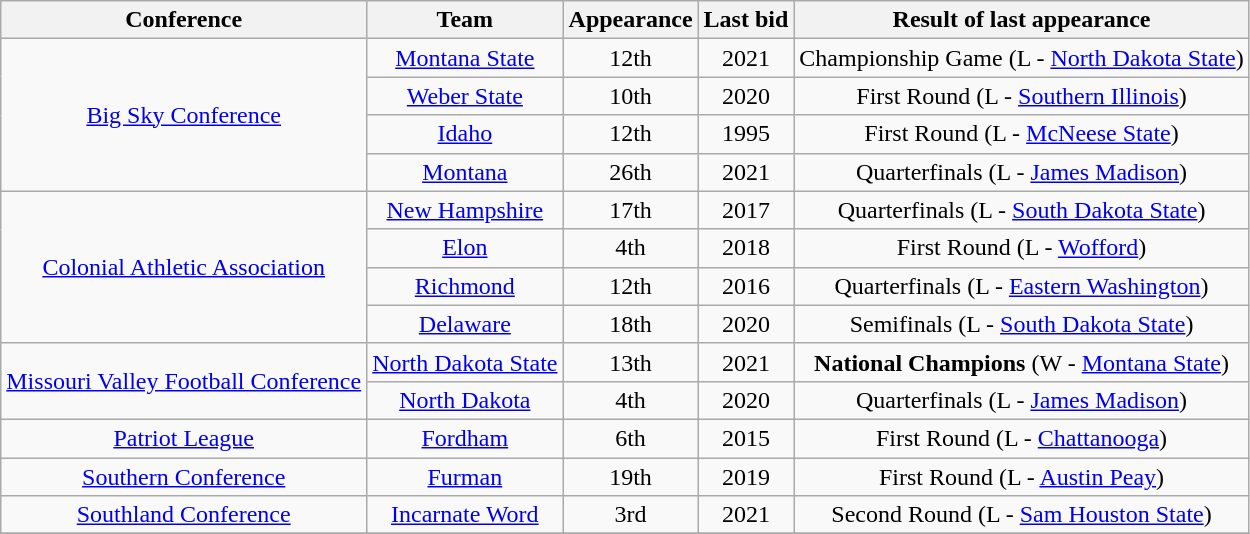<table class="wikitable sortable" style="text-align: center;">
<tr>
<th>Conference</th>
<th>Team</th>
<th data-sort-type="number">Appearance</th>
<th>Last bid</th>
<th>Result of last appearance</th>
</tr>
<tr>
<td rowspan="4"><a href='#'>Big Sky Conference</a></td>
<td><a href='#'>Montana State</a></td>
<td>12th</td>
<td>2021</td>
<td>Championship Game (L - <a href='#'>North Dakota State</a>)</td>
</tr>
<tr>
<td><a href='#'>Weber State</a></td>
<td>10th</td>
<td>2020</td>
<td>First Round (L - <a href='#'>Southern Illinois</a>)</td>
</tr>
<tr>
<td><a href='#'>Idaho</a></td>
<td>12th</td>
<td>1995</td>
<td>First Round (L - <a href='#'>McNeese State</a>)</td>
</tr>
<tr>
<td><a href='#'>Montana</a></td>
<td>26th</td>
<td>2021</td>
<td>Quarterfinals (L - <a href='#'>James Madison</a>)</td>
</tr>
<tr>
<td rowspan="4"><a href='#'>Colonial Athletic Association</a></td>
<td><a href='#'>New Hampshire</a></td>
<td>17th</td>
<td>2017</td>
<td>Quarterfinals (L - <a href='#'>South Dakota State</a>)</td>
</tr>
<tr>
<td><a href='#'>Elon</a></td>
<td>4th</td>
<td>2018</td>
<td>First Round (L - <a href='#'>Wofford</a>)</td>
</tr>
<tr>
<td><a href='#'>Richmond</a></td>
<td>12th</td>
<td>2016</td>
<td>Quarterfinals (L - <a href='#'>Eastern Washington</a>)</td>
</tr>
<tr>
<td><a href='#'>Delaware</a></td>
<td>18th</td>
<td>2020</td>
<td>Semifinals (L - <a href='#'>South Dakota State</a>)</td>
</tr>
<tr>
<td rowspan="2"><a href='#'>Missouri Valley Football Conference</a></td>
<td><a href='#'>North Dakota State</a></td>
<td>13th</td>
<td>2021</td>
<td><strong>National Champions</strong> (W - <a href='#'>Montana State</a>)</td>
</tr>
<tr>
<td><a href='#'>North Dakota</a></td>
<td>4th</td>
<td>2020</td>
<td>Quarterfinals (L - <a href='#'>James Madison</a>)</td>
</tr>
<tr>
<td><a href='#'>Patriot League</a></td>
<td><a href='#'>Fordham</a></td>
<td>6th</td>
<td>2015</td>
<td>First Round (L - <a href='#'>Chattanooga</a>)</td>
</tr>
<tr>
<td><a href='#'>Southern Conference</a></td>
<td><a href='#'>Furman</a></td>
<td>19th</td>
<td>2019</td>
<td>First Round (L - <a href='#'>Austin Peay</a>)</td>
</tr>
<tr>
<td><a href='#'>Southland Conference</a></td>
<td><a href='#'>Incarnate Word</a></td>
<td>3rd</td>
<td>2021</td>
<td>Second Round (L - <a href='#'>Sam Houston State</a>)</td>
</tr>
<tr>
</tr>
</table>
